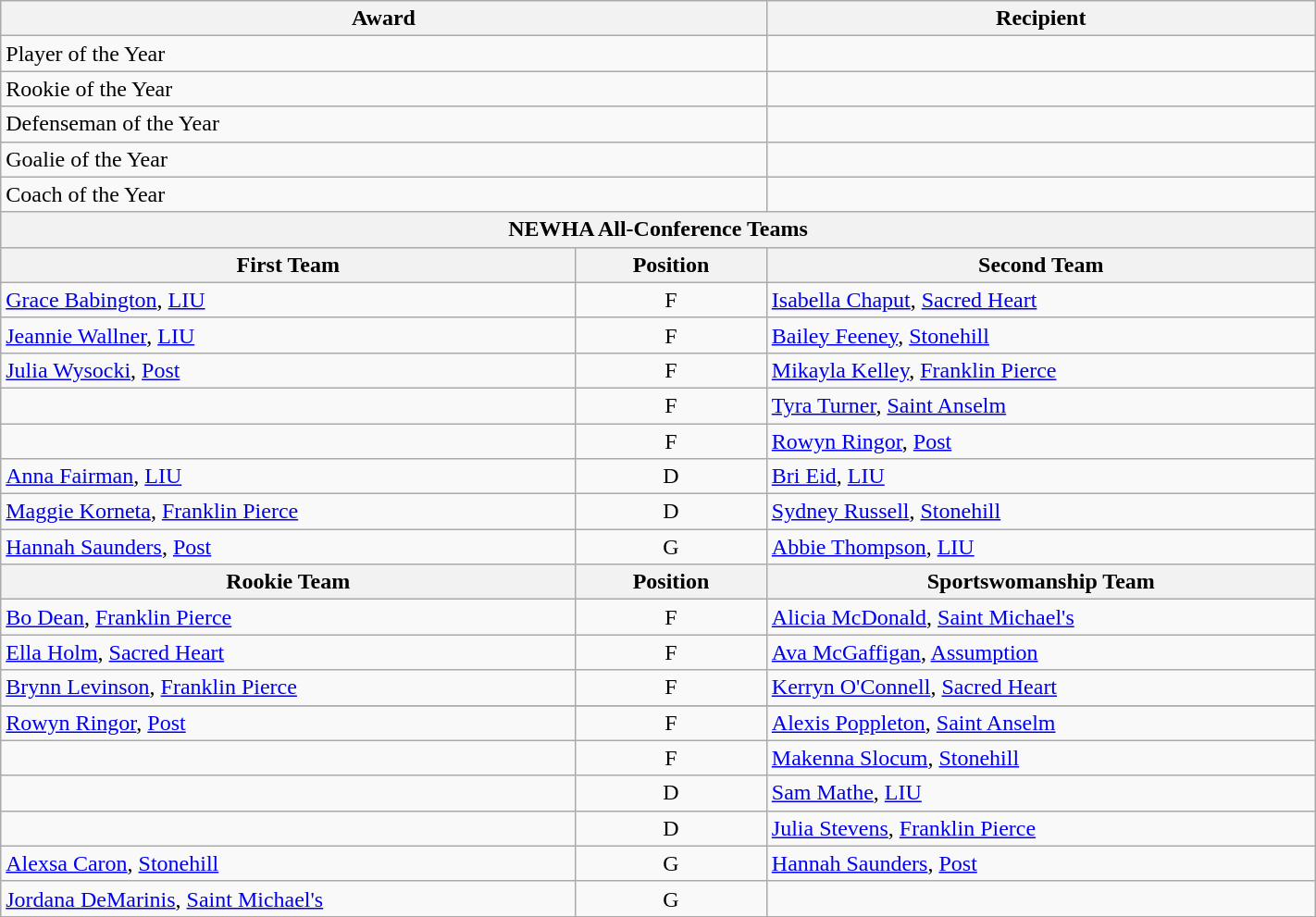<table class="wikitable" width=75%>
<tr>
<th colspan=2>Award</th>
<th>Recipient</th>
</tr>
<tr>
<td colspan=2>Player of the Year</td>
<td></td>
</tr>
<tr>
<td colspan=2>Rookie of the Year</td>
<td></td>
</tr>
<tr>
<td colspan=2>Defenseman of the Year</td>
<td></td>
</tr>
<tr>
<td colspan=2>Goalie of the Year</td>
<td></td>
</tr>
<tr>
<td colspan=2>Coach of the Year</td>
<td></td>
</tr>
<tr>
<th colspan=3>NEWHA All-Conference Teams</th>
</tr>
<tr>
<th>First Team</th>
<th>  Position  </th>
<th>Second Team</th>
</tr>
<tr>
<td><a href='#'>Grace Babington</a>, <a href='#'>LIU</a></td>
<td align=center>F</td>
<td><a href='#'>Isabella Chaput</a>, <a href='#'>Sacred Heart</a></td>
</tr>
<tr>
<td><a href='#'>Jeannie Wallner</a>, <a href='#'>LIU</a></td>
<td align=center>F</td>
<td><a href='#'>Bailey Feeney</a>, <a href='#'>Stonehill</a></td>
</tr>
<tr>
<td><a href='#'>Julia Wysocki</a>, <a href='#'>Post</a></td>
<td align=center>F</td>
<td><a href='#'>Mikayla Kelley</a>, <a href='#'>Franklin Pierce</a></td>
</tr>
<tr>
<td></td>
<td align=center>F</td>
<td><a href='#'>Tyra Turner</a>, <a href='#'>Saint Anselm</a></td>
</tr>
<tr>
<td></td>
<td align=center>F</td>
<td><a href='#'>Rowyn Ringor</a>, <a href='#'>Post</a></td>
</tr>
<tr>
<td><a href='#'>Anna Fairman</a>, <a href='#'>LIU</a></td>
<td align=center>D</td>
<td><a href='#'>Bri Eid</a>, <a href='#'>LIU</a></td>
</tr>
<tr>
<td><a href='#'>Maggie Korneta</a>, <a href='#'>Franklin Pierce</a></td>
<td align=center>D</td>
<td><a href='#'>Sydney Russell</a>, <a href='#'>Stonehill</a></td>
</tr>
<tr>
<td><a href='#'>Hannah Saunders</a>, <a href='#'>Post</a></td>
<td align=center>G</td>
<td><a href='#'>Abbie Thompson</a>, <a href='#'>LIU</a></td>
</tr>
<tr>
<th>Rookie Team</th>
<th>  Position  </th>
<th>Sportswomanship Team</th>
</tr>
<tr>
<td><a href='#'>Bo Dean</a>, <a href='#'>Franklin Pierce</a></td>
<td align=center>F</td>
<td><a href='#'>Alicia McDonald</a>, <a href='#'>Saint Michael's</a></td>
</tr>
<tr>
<td><a href='#'>Ella Holm</a>, <a href='#'>Sacred Heart</a></td>
<td align=center>F</td>
<td><a href='#'>Ava McGaffigan</a>, <a href='#'>Assumption</a></td>
</tr>
<tr>
<td><a href='#'>Brynn Levinson</a>, <a href='#'>Franklin Pierce</a></td>
<td align=center>F</td>
<td><a href='#'>Kerryn O'Connell</a>, <a href='#'>Sacred Heart</a></td>
</tr>
<tr>
</tr>
<tr>
<td><a href='#'>Rowyn Ringor</a>, <a href='#'>Post</a></td>
<td align=center>F</td>
<td><a href='#'>Alexis Poppleton</a>, <a href='#'>Saint Anselm</a></td>
</tr>
<tr>
<td></td>
<td align=center>F</td>
<td><a href='#'>Makenna Slocum</a>, <a href='#'>Stonehill</a></td>
</tr>
<tr>
<td></td>
<td align=center>D</td>
<td><a href='#'>Sam Mathe</a>, <a href='#'>LIU</a></td>
</tr>
<tr>
<td></td>
<td align=center>D</td>
<td><a href='#'>Julia Stevens</a>,  <a href='#'>Franklin Pierce</a></td>
</tr>
<tr>
<td><a href='#'>Alexsa Caron</a>, <a href='#'>Stonehill</a></td>
<td align=center>G</td>
<td><a href='#'>Hannah Saunders</a>, <a href='#'>Post</a></td>
</tr>
<tr>
<td><a href='#'>Jordana DeMarinis</a>, <a href='#'>Saint Michael's</a></td>
<td align=center>G</td>
<td></td>
</tr>
<tr>
</tr>
</table>
